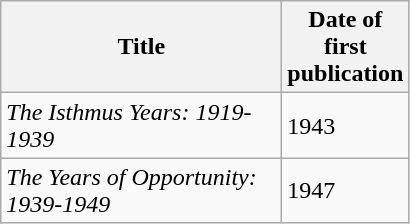<table class="wikitable plainrowheaders sortable" style="margin-right: 0;">
<tr>
<th width="180">Title</th>
<th width="60">Date of first<br>publication</th>
</tr>
<tr>
<td><em>The Isthmus Years: 1919-1939</em></td>
<td>1943</td>
</tr>
<tr>
<td><em>The Years of Opportunity: 1939-1949</em></td>
<td>1947</td>
</tr>
</table>
